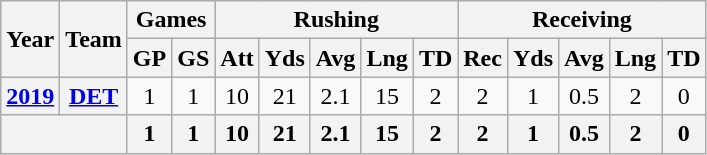<table class="wikitable" style="text-align:center;">
<tr>
<th rowspan="2">Year</th>
<th rowspan="2">Team</th>
<th colspan="2">Games</th>
<th colspan="5">Rushing</th>
<th colspan="5">Receiving</th>
</tr>
<tr>
<th>GP</th>
<th>GS</th>
<th>Att</th>
<th>Yds</th>
<th>Avg</th>
<th>Lng</th>
<th>TD</th>
<th>Rec</th>
<th>Yds</th>
<th>Avg</th>
<th>Lng</th>
<th>TD</th>
</tr>
<tr>
<th><a href='#'>2019</a></th>
<th><a href='#'>DET</a></th>
<td>1</td>
<td>1</td>
<td>10</td>
<td>21</td>
<td>2.1</td>
<td>15</td>
<td>2</td>
<td>2</td>
<td>1</td>
<td>0.5</td>
<td>2</td>
<td>0</td>
</tr>
<tr>
<th colspan="2"></th>
<th>1</th>
<th>1</th>
<th>10</th>
<th>21</th>
<th>2.1</th>
<th>15</th>
<th>2</th>
<th>2</th>
<th>1</th>
<th>0.5</th>
<th>2</th>
<th>0</th>
</tr>
</table>
